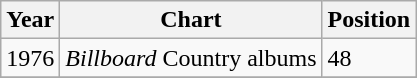<table class="wikitable">
<tr>
<th>Year</th>
<th>Chart</th>
<th>Position</th>
</tr>
<tr>
<td>1976</td>
<td><em>Billboard</em> Country albums</td>
<td>48</td>
</tr>
<tr>
</tr>
</table>
